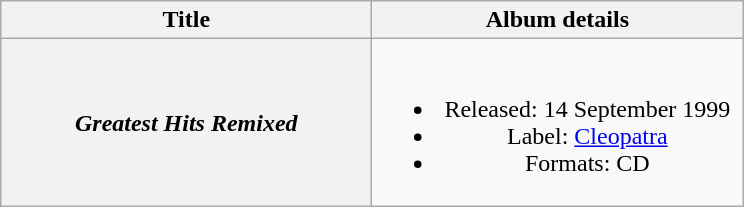<table class="wikitable plainrowheaders" style="text-align:center;">
<tr>
<th scope="col" style="width:15em;">Title</th>
<th scope="col" style="width:15em;">Album details</th>
</tr>
<tr>
<th scope="row"><em>Greatest Hits Remixed</em></th>
<td><br><ul><li>Released: 14 September 1999</li><li>Label: <a href='#'>Cleopatra</a></li><li>Formats: CD</li></ul></td>
</tr>
</table>
